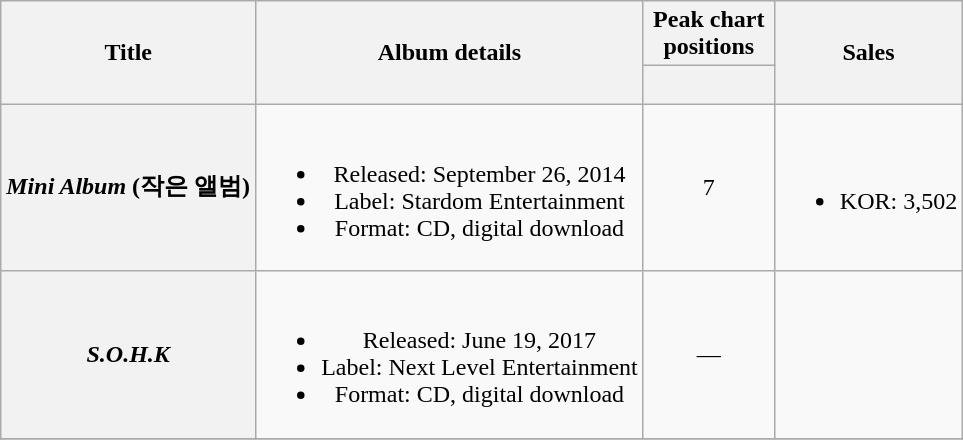<table class="wikitable plainrowheaders" style="text-align:center;">
<tr>
<th scope="col" rowspan="2">Title</th>
<th scope="col" rowspan="2">Album details</th>
<th scope="col" colspan="1" style="width:5em;">Peak chart positions</th>
<th scope="col" rowspan="2">Sales</th>
</tr>
<tr>
<th><br></th>
</tr>
<tr>
<th scope="row"><em>Mini Album</em> (작은 앨범)</th>
<td><br><ul><li>Released: September 26, 2014</li><li>Label: Stardom Entertainment</li><li>Format: CD, digital download</li></ul></td>
<td>7</td>
<td><br><ul><li>KOR: 3,502</li></ul></td>
</tr>
<tr>
<th scope="row"><em>S.O.H.K</em></th>
<td><br><ul><li>Released: June 19, 2017</li><li>Label: Next Level Entertainment</li><li>Format: CD, digital download</li></ul></td>
<td>—</td>
<td></td>
</tr>
<tr>
</tr>
</table>
